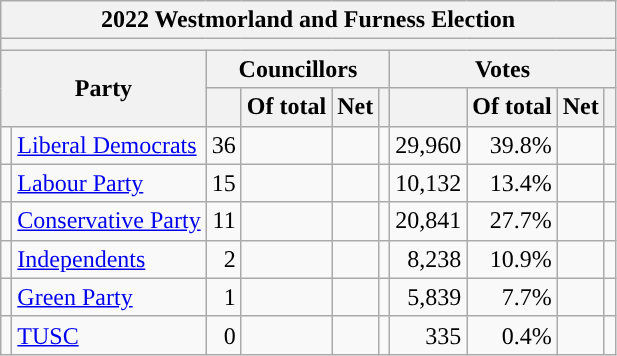<table class="wikitable sortable" style="text-align:center;">
<tr>
<th colspan="10">2022 Westmorland and Furness Election</th>
</tr>
<tr>
<th colspan="10"></th>
</tr>
<tr>
<th colspan="2" rowspan="2">Party</th>
<th colspan="4">Councillors</th>
<th colspan="4">Votes</th>
</tr>
<tr>
<th></th>
<th>Of total</th>
<th>Net</th>
<th class="unsortable"></th>
<th></th>
<th>Of total</th>
<th>Net</th>
<th class="unsortable"></th>
</tr>
<tr>
<td style="background:"></td>
<td style="text-align:left;"><a href='#'>Liberal Democrats</a></td>
<td style="text-align:right;">36</td>
<td style="text-align:right;"></td>
<td style="text-align:right;"></td>
<td data-sort-value=""></td>
<td style="text-align:right;">29,960</td>
<td style="text-align:right;">39.8%</td>
<td style="text-align:right;"></td>
<td></td>
</tr>
<tr>
<td style="background:"></td>
<td style="text-align:left;"><a href='#'>Labour Party</a></td>
<td style="text-align:right;">15</td>
<td style="text-align:right;"></td>
<td style="text-align:right;"></td>
<td data-sort-value=""></td>
<td style="text-align:right;">10,132</td>
<td style="text-align:right;">13.4%</td>
<td style="text-align:right;"></td>
<td></td>
</tr>
<tr>
<td style="background:"></td>
<td style="text-align:left;"><a href='#'>Conservative Party</a></td>
<td style="text-align:right;">11</td>
<td style="text-align:right;"></td>
<td style="text-align:right;"></td>
<td data-sort-value=""></td>
<td style="text-align:right;">20,841</td>
<td style="text-align:right;">27.7%</td>
<td style="text-align:right;"></td>
<td></td>
</tr>
<tr>
<td style="background:"></td>
<td style="text-align:left;"><a href='#'>Independents</a></td>
<td style="text-align:right;">2</td>
<td style="text-align:right;"></td>
<td style="text-align:right;"></td>
<td data-sort-value=""></td>
<td style="text-align:right;">8,238</td>
<td style="text-align:right;">10.9%</td>
<td style="text-align:right;"></td>
<td></td>
</tr>
<tr>
<td style="background:"></td>
<td style="text-align:left;"><a href='#'>Green Party</a></td>
<td style="text-align:right;">1</td>
<td style="text-align:right;"></td>
<td style="text-align:right;"></td>
<td data-sort-value=""></td>
<td style="text-align:right;">5,839</td>
<td style="text-align:right;">7.7%</td>
<td style="text-align:right;"></td>
<td></td>
</tr>
<tr>
<td style="background:"></td>
<td style="text-align:left;"><a href='#'>TUSC</a></td>
<td style="text-align:right;">0</td>
<td style="text-align:right;"></td>
<td style="text-align:right;"></td>
<td data-sort-value=""></td>
<td style="text-align:right;">335</td>
<td style="text-align:right;">0.4%</td>
<td style="text-align:right;"></td>
<td></td>
</tr>
</table>
